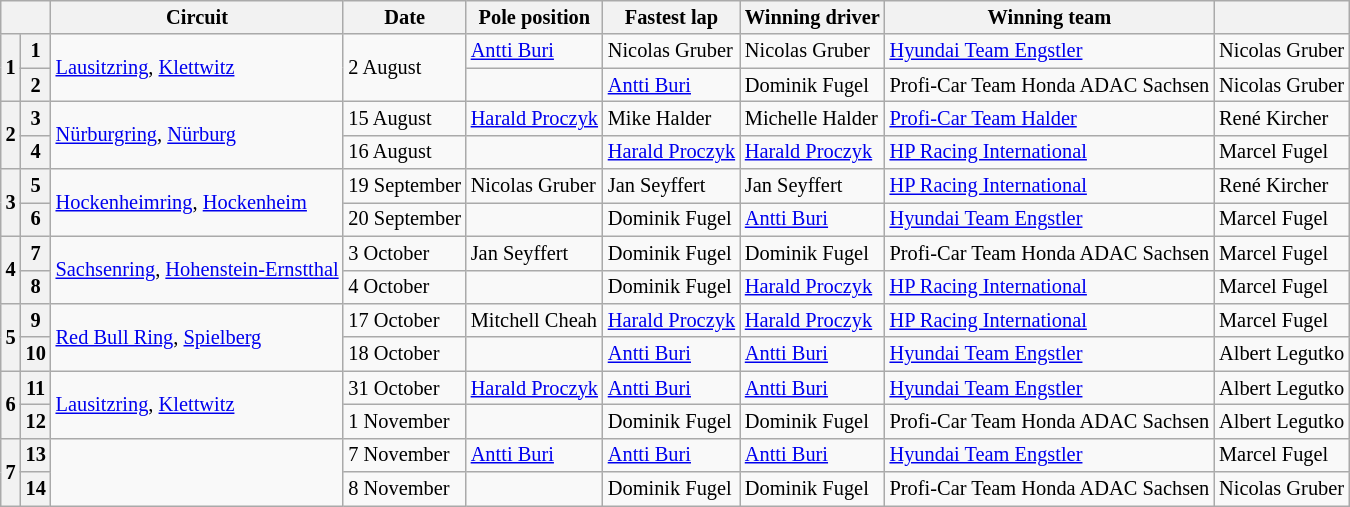<table class="wikitable" style="font-size: 85%">
<tr>
<th colspan="2"></th>
<th>Circuit</th>
<th>Date</th>
<th>Pole position</th>
<th>Fastest lap</th>
<th>Winning driver</th>
<th>Winning team</th>
<th></th>
</tr>
<tr>
<th rowspan="2">1</th>
<th>1</th>
<td rowspan="2"> <a href='#'>Lausitzring</a>, <a href='#'>Klettwitz</a></td>
<td rowspan="2">2 August</td>
<td> <a href='#'>Antti Buri</a></td>
<td> Nicolas Gruber</td>
<td> Nicolas Gruber</td>
<td> <a href='#'>Hyundai Team Engstler</a></td>
<td> Nicolas Gruber</td>
</tr>
<tr>
<th>2</th>
<td></td>
<td> <a href='#'>Antti Buri</a></td>
<td> Dominik Fugel</td>
<td> Profi-Car Team Honda ADAC Sachsen</td>
<td> Nicolas Gruber</td>
</tr>
<tr>
<th rowspan="2">2</th>
<th>3</th>
<td rowspan="2"> <a href='#'>Nürburgring</a>, <a href='#'>Nürburg</a></td>
<td>15 August</td>
<td> <a href='#'>Harald Proczyk</a></td>
<td> Mike Halder</td>
<td> Michelle Halder</td>
<td> <a href='#'>Profi-Car Team Halder</a></td>
<td> René Kircher</td>
</tr>
<tr>
<th>4</th>
<td>16 August</td>
<td></td>
<td> <a href='#'>Harald Proczyk</a></td>
<td> <a href='#'>Harald Proczyk</a></td>
<td> <a href='#'>HP Racing International</a></td>
<td> Marcel Fugel</td>
</tr>
<tr>
<th rowspan="2">3</th>
<th>5</th>
<td rowspan="2"> <a href='#'>Hockenheimring</a>, <a href='#'>Hockenheim</a></td>
<td>19 September</td>
<td> Nicolas Gruber</td>
<td> Jan Seyffert</td>
<td> Jan Seyffert</td>
<td> <a href='#'>HP Racing International</a></td>
<td> René Kircher</td>
</tr>
<tr>
<th>6</th>
<td>20 September</td>
<td></td>
<td> Dominik Fugel</td>
<td> <a href='#'>Antti Buri</a></td>
<td> <a href='#'>Hyundai Team Engstler</a></td>
<td> Marcel Fugel</td>
</tr>
<tr>
<th rowspan="2">4</th>
<th>7</th>
<td rowspan="2"> <a href='#'>Sachsenring</a>, <a href='#'>Hohenstein-Ernstthal</a></td>
<td>3 October</td>
<td> Jan Seyffert</td>
<td> Dominik Fugel</td>
<td> Dominik Fugel</td>
<td> Profi-Car Team Honda ADAC Sachsen</td>
<td> Marcel Fugel</td>
</tr>
<tr>
<th>8</th>
<td>4 October</td>
<td></td>
<td> Dominik Fugel</td>
<td> <a href='#'>Harald Proczyk</a></td>
<td> <a href='#'>HP Racing International</a></td>
<td> Marcel Fugel</td>
</tr>
<tr>
<th rowspan="2">5</th>
<th>9</th>
<td rowspan="2"> <a href='#'>Red Bull Ring</a>, <a href='#'>Spielberg</a></td>
<td>17 October</td>
<td> Mitchell Cheah</td>
<td> <a href='#'>Harald Proczyk</a></td>
<td> <a href='#'>Harald Proczyk</a></td>
<td> <a href='#'>HP Racing International</a></td>
<td> Marcel Fugel</td>
</tr>
<tr>
<th>10</th>
<td>18 October</td>
<td></td>
<td> <a href='#'>Antti Buri</a></td>
<td> <a href='#'>Antti Buri</a></td>
<td> <a href='#'>Hyundai Team Engstler</a></td>
<td> Albert Legutko</td>
</tr>
<tr>
<th rowspan=2>6</th>
<th>11</th>
<td rowspan="2"> <a href='#'>Lausitzring</a>, <a href='#'>Klettwitz</a></td>
<td>31 October</td>
<td> <a href='#'>Harald Proczyk</a></td>
<td> <a href='#'>Antti Buri</a></td>
<td> <a href='#'>Antti Buri</a></td>
<td> <a href='#'>Hyundai Team Engstler</a></td>
<td> Albert Legutko</td>
</tr>
<tr>
<th>12</th>
<td>1 November</td>
<td></td>
<td> Dominik Fugel</td>
<td> Dominik Fugel</td>
<td> Profi-Car Team Honda ADAC Sachsen</td>
<td> Albert Legutko</td>
</tr>
<tr>
<th rowspan="2">7</th>
<th>13</th>
<td rowspan="2"></td>
<td>7 November</td>
<td> <a href='#'>Antti Buri</a></td>
<td> <a href='#'>Antti Buri</a></td>
<td> <a href='#'>Antti Buri</a></td>
<td> <a href='#'>Hyundai Team Engstler</a></td>
<td> Marcel Fugel</td>
</tr>
<tr>
<th>14</th>
<td>8 November</td>
<td></td>
<td> Dominik Fugel</td>
<td> Dominik Fugel</td>
<td> Profi-Car Team Honda ADAC Sachsen</td>
<td> Nicolas Gruber</td>
</tr>
</table>
